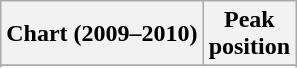<table class="wikitable sortable plainrowheaders" style="text-align:center">
<tr>
<th scope="col">Chart (2009–2010)</th>
<th scope="col">Peak<br>position</th>
</tr>
<tr>
</tr>
<tr>
</tr>
<tr>
</tr>
<tr>
</tr>
<tr>
</tr>
<tr>
</tr>
<tr>
</tr>
<tr>
</tr>
</table>
